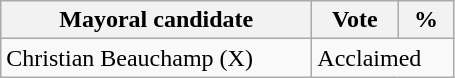<table class="wikitable">
<tr>
<th bgcolor="#DDDDFF" width="200px">Mayoral candidate</th>
<th bgcolor="#DDDDFF" width="50px">Vote</th>
<th bgcolor="#DDDDFF"  width="30px">%</th>
</tr>
<tr>
<td>Christian Beauchamp (X)</td>
<td colspan="2">Acclaimed</td>
</tr>
</table>
